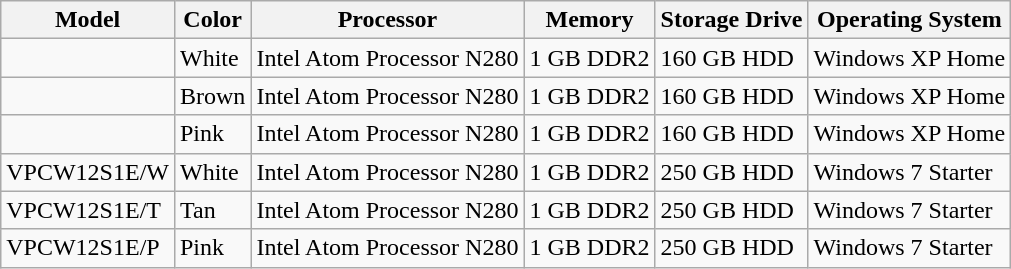<table class="wikitable">
<tr>
<th>Model</th>
<th>Color</th>
<th>Processor</th>
<th>Memory</th>
<th>Storage Drive</th>
<th>Operating System</th>
</tr>
<tr>
<td></td>
<td>White</td>
<td>Intel Atom Processor N280</td>
<td>1 GB DDR2</td>
<td>160 GB HDD</td>
<td>Windows XP Home</td>
</tr>
<tr>
<td></td>
<td>Brown</td>
<td>Intel Atom Processor N280</td>
<td>1 GB DDR2</td>
<td>160 GB HDD</td>
<td>Windows XP Home</td>
</tr>
<tr>
<td></td>
<td>Pink</td>
<td>Intel Atom Processor N280</td>
<td>1 GB DDR2</td>
<td>160 GB HDD</td>
<td>Windows XP Home</td>
</tr>
<tr>
<td>VPCW12S1E/W</td>
<td>White</td>
<td>Intel Atom Processor N280</td>
<td>1 GB DDR2</td>
<td>250 GB HDD</td>
<td>Windows 7 Starter</td>
</tr>
<tr>
<td>VPCW12S1E/T</td>
<td>Tan</td>
<td>Intel Atom Processor N280</td>
<td>1 GB DDR2</td>
<td>250 GB HDD</td>
<td>Windows 7 Starter</td>
</tr>
<tr>
<td>VPCW12S1E/P</td>
<td>Pink</td>
<td>Intel Atom Processor N280</td>
<td>1 GB DDR2</td>
<td>250 GB HDD</td>
<td>Windows 7 Starter</td>
</tr>
</table>
